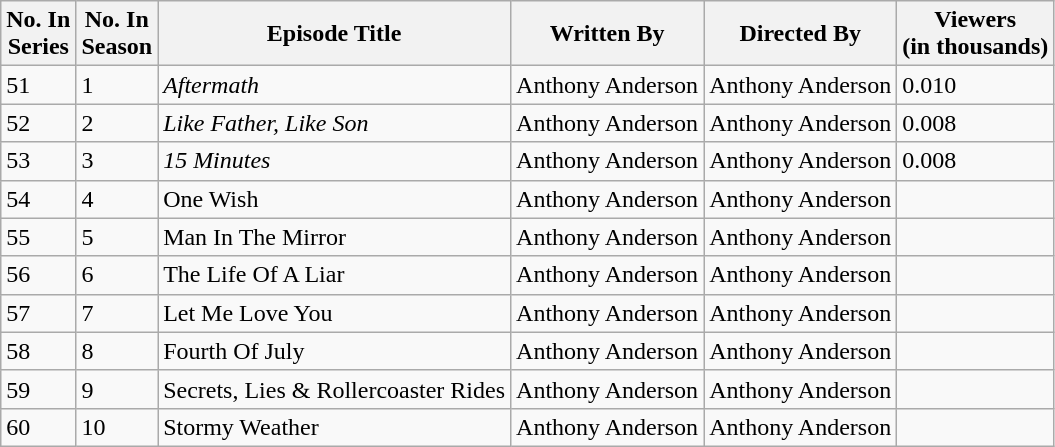<table class="wikitable">
<tr>
<th>No. In<br>Series</th>
<th>No. In<br>Season</th>
<th>Episode Title</th>
<th>Written By</th>
<th>Directed By</th>
<th>Viewers<br>(in thousands)</th>
</tr>
<tr>
<td>51</td>
<td>1</td>
<td><em>Aftermath</em></td>
<td>Anthony Anderson</td>
<td>Anthony Anderson</td>
<td>0.010</td>
</tr>
<tr>
<td>52</td>
<td>2</td>
<td><em>Like Father, Like Son</em></td>
<td>Anthony Anderson</td>
<td>Anthony Anderson</td>
<td>0.008</td>
</tr>
<tr>
<td>53</td>
<td>3</td>
<td><em>15 Minutes</em></td>
<td>Anthony Anderson</td>
<td>Anthony Anderson</td>
<td>0.008</td>
</tr>
<tr>
<td>54</td>
<td>4</td>
<td>One Wish</td>
<td>Anthony Anderson</td>
<td>Anthony Anderson</td>
<td></td>
</tr>
<tr>
<td>55</td>
<td>5</td>
<td>Man In The Mirror</td>
<td>Anthony Anderson</td>
<td>Anthony Anderson</td>
<td></td>
</tr>
<tr>
<td>56</td>
<td>6</td>
<td>The Life Of A Liar</td>
<td>Anthony Anderson</td>
<td>Anthony Anderson</td>
<td></td>
</tr>
<tr>
<td>57</td>
<td>7</td>
<td>Let Me Love You</td>
<td>Anthony Anderson</td>
<td>Anthony Anderson</td>
<td></td>
</tr>
<tr>
<td>58</td>
<td>8</td>
<td>Fourth Of July</td>
<td>Anthony Anderson</td>
<td>Anthony Anderson</td>
<td></td>
</tr>
<tr>
<td>59</td>
<td>9</td>
<td>Secrets, Lies & Rollercoaster Rides</td>
<td>Anthony Anderson</td>
<td>Anthony Anderson</td>
<td></td>
</tr>
<tr>
<td>60</td>
<td>10</td>
<td>Stormy Weather</td>
<td>Anthony Anderson</td>
<td>Anthony Anderson</td>
<td></td>
</tr>
</table>
